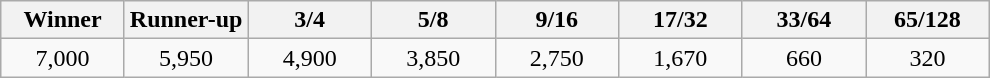<table class="wikitable">
<tr>
<th width=75>Winner</th>
<th width=75>Runner-up</th>
<th width=75>3/4</th>
<th width=75>5/8</th>
<th width=75>9/16</th>
<th width=75>17/32</th>
<th width=75>33/64</th>
<th width=75>65/128</th>
</tr>
<tr>
<td align=center>7,000</td>
<td align=center>5,950</td>
<td align=center>4,900</td>
<td align=center>3,850</td>
<td align=center>2,750</td>
<td align=center>1,670</td>
<td align=center>660</td>
<td align=center>320</td>
</tr>
</table>
